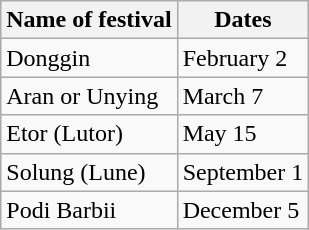<table class="wikitable">
<tr>
<th>Name of festival</th>
<th>Dates</th>
</tr>
<tr>
<td>Donggin</td>
<td>February 2</td>
</tr>
<tr>
<td>Aran or Unying</td>
<td>March 7</td>
</tr>
<tr>
<td>Etor (Lutor)</td>
<td>May 15</td>
</tr>
<tr>
<td>Solung (Lune)</td>
<td>September 1</td>
</tr>
<tr>
<td>Podi Barbii</td>
<td>December 5</td>
</tr>
</table>
